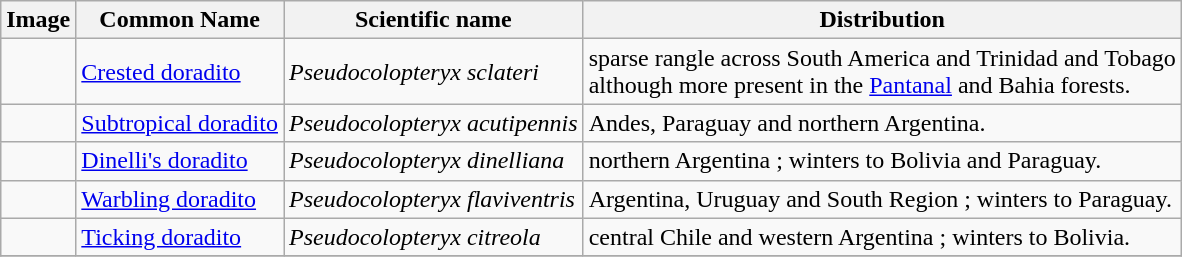<table class="wikitable">
<tr>
<th>Image</th>
<th>Common Name</th>
<th>Scientific name</th>
<th>Distribution</th>
</tr>
<tr>
<td></td>
<td><a href='#'>Crested doradito</a></td>
<td><em>Pseudocolopteryx sclateri</em></td>
<td>sparse rangle across South America and Trinidad and Tobago<br>although more present in the <a href='#'>Pantanal</a> and Bahia forests.</td>
</tr>
<tr>
<td></td>
<td><a href='#'>Subtropical doradito</a></td>
<td><em>Pseudocolopteryx acutipennis</em></td>
<td>Andes, Paraguay and northern Argentina.</td>
</tr>
<tr>
<td></td>
<td><a href='#'>Dinelli's doradito</a></td>
<td><em>Pseudocolopteryx dinelliana</em></td>
<td>northern Argentina ; winters to Bolivia and Paraguay.</td>
</tr>
<tr>
<td></td>
<td><a href='#'>Warbling doradito</a></td>
<td><em>Pseudocolopteryx flaviventris</em></td>
<td>Argentina, Uruguay and South Region ; winters to Paraguay.</td>
</tr>
<tr>
<td></td>
<td><a href='#'>Ticking doradito</a></td>
<td><em>Pseudocolopteryx citreola</em></td>
<td>central Chile and western Argentina ; winters to Bolivia.</td>
</tr>
<tr>
</tr>
</table>
